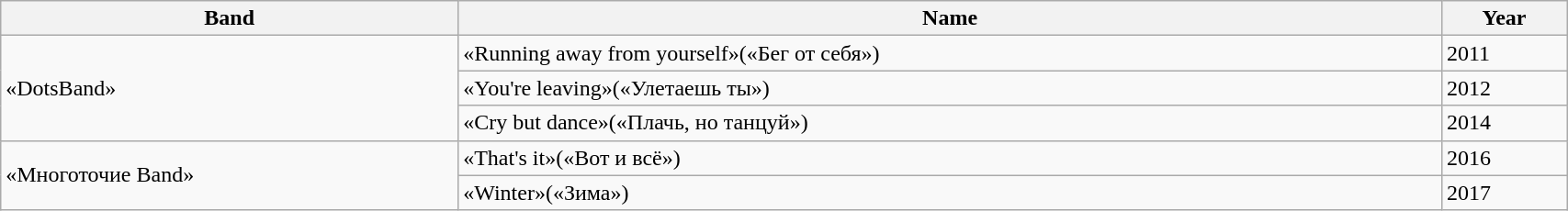<table class="wikitable" width="90%">
<tr>
<th>Band</th>
<th>Name</th>
<th>Year</th>
</tr>
<tr>
<td rowspan="3">«DotsBand»</td>
<td>«Running away from yourself»(«Бег от себя»)</td>
<td>2011</td>
</tr>
<tr>
<td>«You're leaving»(«Улетаешь ты»)</td>
<td>2012</td>
</tr>
<tr>
<td>«Cry but dance»(«Плачь, но танцуй»)</td>
<td>2014</td>
</tr>
<tr>
<td rowspan="2">«Многоточие Band»</td>
<td>«That's it»(«Вот и всё»)</td>
<td>2016</td>
</tr>
<tr>
<td>«Winter»(«Зима»)</td>
<td>2017</td>
</tr>
</table>
